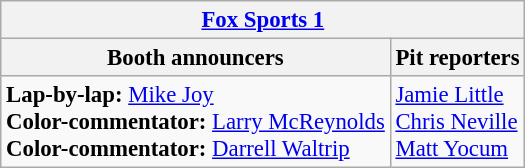<table class="wikitable" style="font-size: 95%;">
<tr>
<th colspan="2"><a href='#'>Fox Sports 1</a></th>
</tr>
<tr>
<th>Booth announcers</th>
<th>Pit reporters</th>
</tr>
<tr>
<td><strong>Lap-by-lap:</strong> <a href='#'>Mike Joy</a><br><strong>Color-commentator:</strong> <a href='#'>Larry McReynolds</a><br><strong>Color-commentator:</strong> <a href='#'>Darrell Waltrip</a></td>
<td><a href='#'>Jamie Little</a><br><a href='#'>Chris Neville</a><br><a href='#'>Matt Yocum</a></td>
</tr>
</table>
